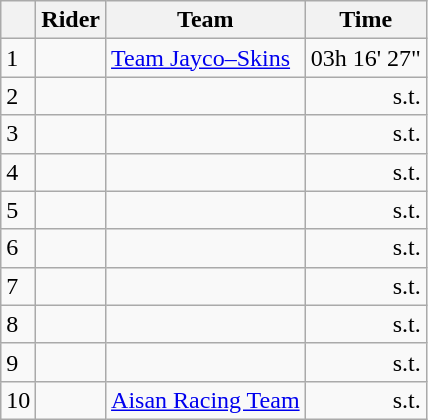<table class=wikitable>
<tr>
<th></th>
<th>Rider</th>
<th>Team</th>
<th>Time</th>
</tr>
<tr>
<td>1</td>
<td></td>
<td><a href='#'>Team Jayco–Skins</a></td>
<td align=right>03h 16' 27"</td>
</tr>
<tr>
<td>2</td>
<td></td>
<td></td>
<td align=right>s.t.</td>
</tr>
<tr>
<td>3</td>
<td></td>
<td></td>
<td align=right>s.t.</td>
</tr>
<tr>
<td>4</td>
<td> </td>
<td></td>
<td align=right>s.t.</td>
</tr>
<tr>
<td>5</td>
<td></td>
<td></td>
<td align=right>s.t.</td>
</tr>
<tr>
<td>6</td>
<td></td>
<td></td>
<td align=right>s.t.</td>
</tr>
<tr>
<td>7</td>
<td></td>
<td></td>
<td align=right>s.t.</td>
</tr>
<tr>
<td>8</td>
<td></td>
<td></td>
<td align=right>s.t.</td>
</tr>
<tr>
<td>9</td>
<td> </td>
<td></td>
<td align=right>s.t.</td>
</tr>
<tr>
<td>10</td>
<td></td>
<td><a href='#'>Aisan Racing Team</a></td>
<td align=right>s.t.</td>
</tr>
</table>
